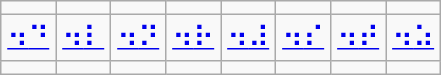<table class="wikitable noresize nowrap" style="text-align: center; font-size: larger;">
<tr>
<td></td>
<td></td>
<td></td>
<td></td>
<td></td>
<td></td>
<td></td>
<td></td>
</tr>
<tr>
<td><a href='#'>⠲</a><a href='#'>⠙</a></td>
<td><a href='#'>⠲</a><a href='#'>⠇</a></td>
<td><a href='#'>⠲</a><a href='#'>⠝</a></td>
<td><a href='#'>⠲</a><a href='#'>⠗</a></td>
<td><a href='#'>⠲</a><a href='#'>⠼</a></td>
<td><a href='#'>⠲</a><a href='#'>⠎</a></td>
<td><a href='#'>⠲</a><a href='#'>⠞</a></td>
<td><a href='#'>⠲</a><a href='#'>⠵</a></td>
</tr>
<tr>
<td></td>
<td></td>
<td></td>
<td></td>
<td></td>
<td></td>
<td></td>
<td></td>
</tr>
</table>
